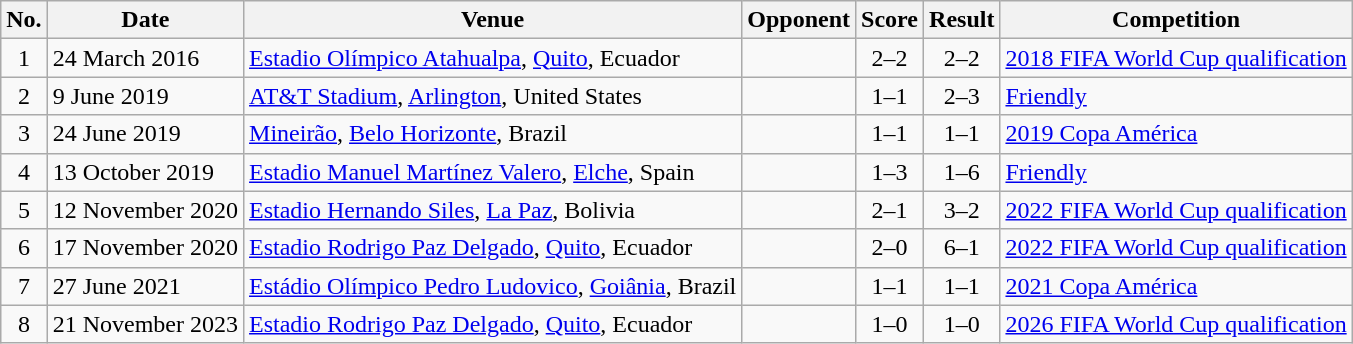<table class="wikitable sortable">
<tr>
<th scope="col">No.</th>
<th scope="col">Date</th>
<th scope="col">Venue</th>
<th scope="col">Opponent</th>
<th scope="col">Score</th>
<th scope="col">Result</th>
<th scope="col">Competition</th>
</tr>
<tr>
<td align="center">1</td>
<td>24 March 2016</td>
<td><a href='#'>Estadio Olímpico Atahualpa</a>, <a href='#'>Quito</a>, Ecuador</td>
<td></td>
<td align="center">2–2</td>
<td align="center">2–2</td>
<td><a href='#'>2018 FIFA World Cup qualification</a></td>
</tr>
<tr>
<td align="center">2</td>
<td>9 June 2019</td>
<td><a href='#'>AT&T Stadium</a>, <a href='#'>Arlington</a>, United States</td>
<td></td>
<td align="center">1–1</td>
<td align="center">2–3</td>
<td><a href='#'>Friendly</a></td>
</tr>
<tr>
<td align="center">3</td>
<td>24 June 2019</td>
<td><a href='#'>Mineirão</a>, <a href='#'>Belo Horizonte</a>, Brazil</td>
<td></td>
<td align="center">1–1</td>
<td align="center">1–1</td>
<td><a href='#'>2019 Copa América</a></td>
</tr>
<tr>
<td align="center">4</td>
<td>13 October 2019</td>
<td><a href='#'>Estadio Manuel Martínez Valero</a>, <a href='#'>Elche</a>, Spain</td>
<td></td>
<td align="center">1–3</td>
<td align="center">1–6</td>
<td><a href='#'>Friendly</a></td>
</tr>
<tr>
<td align="center">5</td>
<td>12 November 2020</td>
<td><a href='#'>Estadio Hernando Siles</a>, <a href='#'>La Paz</a>, Bolivia</td>
<td></td>
<td align="center">2–1</td>
<td align="center">3–2</td>
<td><a href='#'>2022 FIFA World Cup qualification</a></td>
</tr>
<tr>
<td align="center">6</td>
<td>17 November 2020</td>
<td><a href='#'>Estadio Rodrigo Paz Delgado</a>, <a href='#'>Quito</a>, Ecuador</td>
<td></td>
<td align="center">2–0</td>
<td align="center">6–1</td>
<td><a href='#'>2022 FIFA World Cup qualification</a></td>
</tr>
<tr>
<td align="center">7</td>
<td>27 June 2021</td>
<td><a href='#'>Estádio Olímpico Pedro Ludovico</a>, <a href='#'>Goiânia</a>, Brazil</td>
<td></td>
<td align="center">1–1</td>
<td align="center">1–1</td>
<td><a href='#'>2021 Copa América</a></td>
</tr>
<tr>
<td align="center">8</td>
<td>21 November 2023</td>
<td><a href='#'>Estadio Rodrigo Paz Delgado</a>, <a href='#'>Quito</a>, Ecuador</td>
<td></td>
<td align="center">1–0</td>
<td align="center">1–0</td>
<td><a href='#'>2026 FIFA World Cup qualification</a></td>
</tr>
</table>
